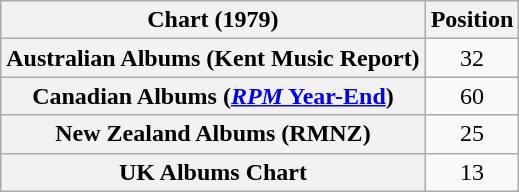<table class="wikitable sortable plainrowheaders">
<tr>
<th scope="col">Chart (1979)</th>
<th scope="col">Position</th>
</tr>
<tr>
<th scope="row">Australian Albums (Kent Music Report)</th>
<td align="center">32</td>
</tr>
<tr>
<th scope="row">Canadian Albums (<a href='#'><em>RPM</em> Year-End</a>)</th>
<td align="center">60</td>
</tr>
<tr>
<th scope="row">New Zealand Albums (RMNZ)</th>
<td align="center">25</td>
</tr>
<tr>
<th scope="row">UK Albums Chart</th>
<td align="center">13</td>
</tr>
</table>
